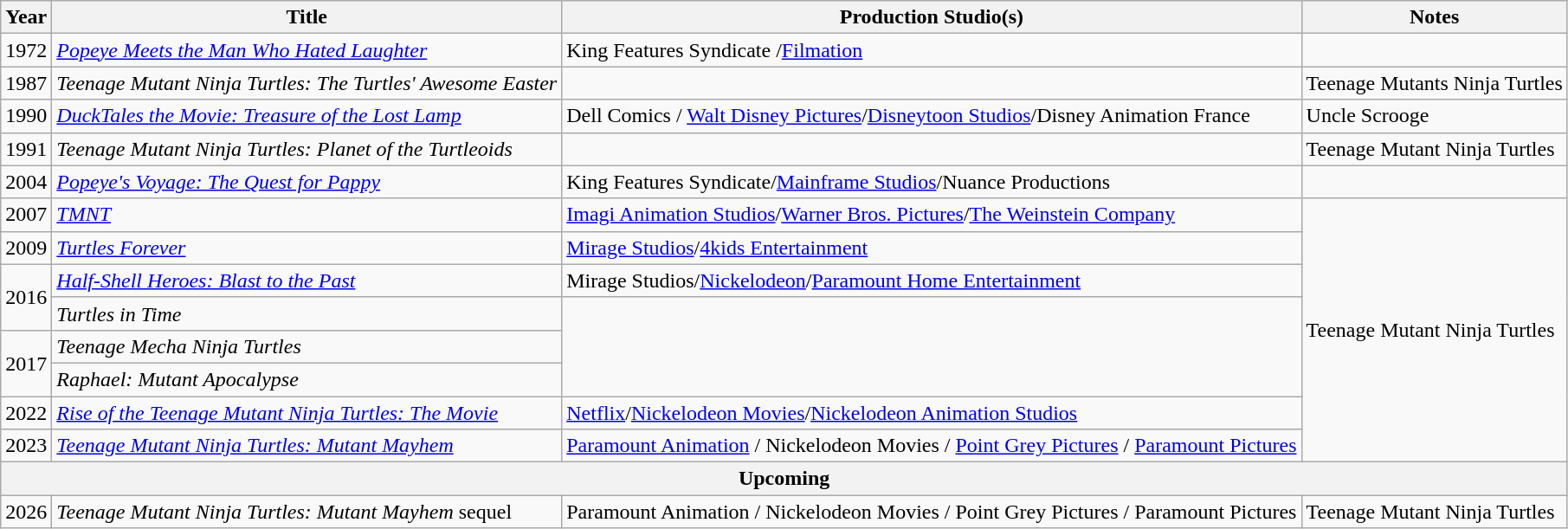<table class="wikitable">
<tr>
<th>Year</th>
<th>Title</th>
<th>Production Studio(s)</th>
<th>Notes</th>
</tr>
<tr>
<td>1972</td>
<td><em><a href='#'>Popeye Meets the Man Who Hated Laughter</a></em></td>
<td>King Features Syndicate /<a href='#'>Filmation</a></td>
<td></td>
</tr>
<tr>
<td>1987</td>
<td><em>Teenage Mutant Ninja Turtles: The Turtles' Awesome Easter</em></td>
<td></td>
<td>Teenage Mutants Ninja Turtles</td>
</tr>
<tr>
<td>1990</td>
<td><em><a href='#'>DuckTales the Movie: Treasure of the Lost Lamp</a></em></td>
<td>Dell Comics / <a href='#'>Walt Disney Pictures</a>/<a href='#'>Disneytoon Studios</a>/Disney Animation France</td>
<td>Uncle Scrooge</td>
</tr>
<tr>
<td>1991</td>
<td><em>Teenage Mutant Ninja Turtles: Planet of the Turtleoids</em></td>
<td></td>
<td>Teenage Mutant Ninja Turtles</td>
</tr>
<tr>
<td>2004</td>
<td><em><a href='#'>Popeye's Voyage: The Quest for Pappy</a></em></td>
<td>King Features Syndicate/<a href='#'>Mainframe Studios</a>/Nuance Productions</td>
<td></td>
</tr>
<tr>
<td>2007</td>
<td><em><a href='#'>TMNT</a></em></td>
<td><a href='#'>Imagi Animation Studios</a>/<a href='#'>Warner Bros. Pictures</a>/<a href='#'>The Weinstein Company</a></td>
<td rowspan="8">Teenage Mutant Ninja Turtles</td>
</tr>
<tr>
<td>2009</td>
<td><em><a href='#'>Turtles Forever</a></em></td>
<td><a href='#'>Mirage Studios</a>/<a href='#'>4kids Entertainment</a></td>
</tr>
<tr>
<td rowspan="2">2016</td>
<td><em><a href='#'>Half-Shell Heroes: Blast to the Past</a></em></td>
<td>Mirage Studios/<a href='#'>Nickelodeon</a>/<a href='#'>Paramount Home Entertainment</a></td>
</tr>
<tr>
<td><em>Turtles in Time</em></td>
</tr>
<tr>
<td rowspan="2">2017</td>
<td><em>Teenage Mecha Ninja Turtles</em></td>
</tr>
<tr>
<td><em>Raphael: Mutant Apocalypse</em></td>
</tr>
<tr>
<td>2022</td>
<td><em><a href='#'>Rise of the Teenage Mutant Ninja Turtles: The Movie</a></em></td>
<td><a href='#'>Netflix</a>/<a href='#'>Nickelodeon Movies</a>/<a href='#'>Nickelodeon Animation Studios</a></td>
</tr>
<tr>
<td>2023</td>
<td><em><a href='#'>Teenage Mutant Ninja Turtles: Mutant Mayhem</a></em></td>
<td><a href='#'>Paramount Animation</a> / Nickelodeon Movies / <a href='#'>Point Grey Pictures</a> / <a href='#'>Paramount Pictures</a></td>
</tr>
<tr>
<th colspan="7">Upcoming</th>
</tr>
<tr>
<td>2026</td>
<td><em>Teenage Mutant Ninja Turtles: Mutant Mayhem</em> sequel</td>
<td>Paramount Animation / Nickelodeon Movies / Point Grey Pictures / Paramount Pictures</td>
<td>Teenage Mutant Ninja Turtles</td>
</tr>
</table>
